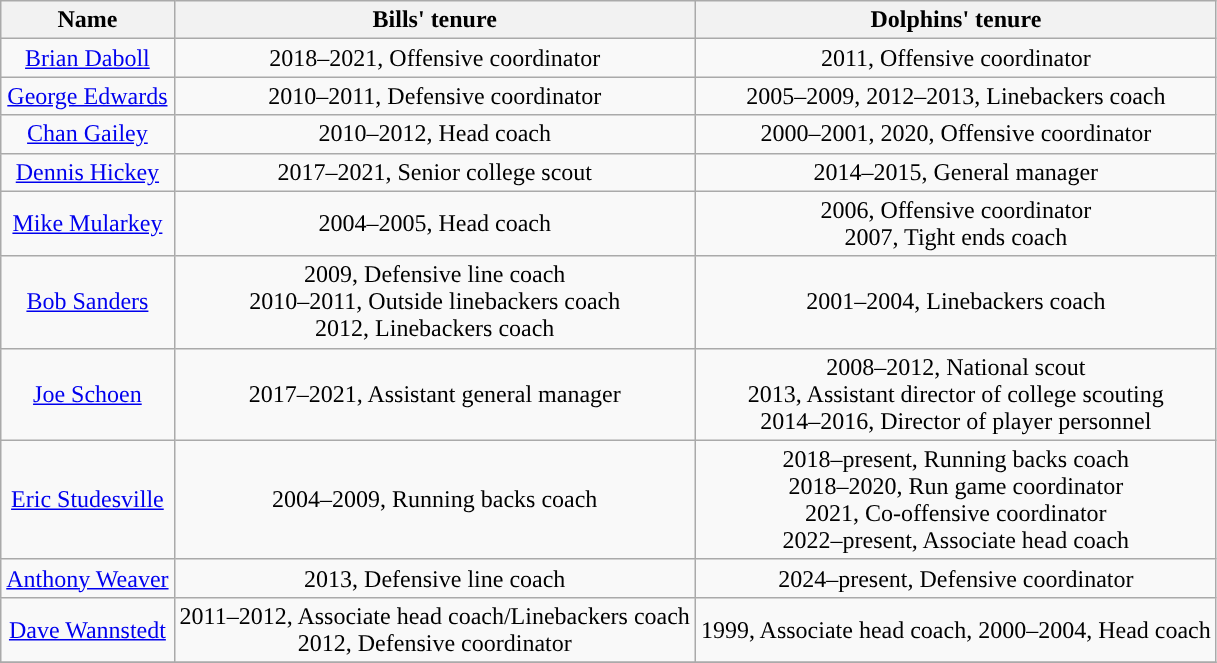<table class="wikitable" style="text-align: center;">
<tr>
<th>Name</th>
<th>Bills' tenure</th>
<th>Dolphins' tenure</th>
</tr>
<tr>
<td><a href='#'>Brian Daboll</a></td>
<td>2018–2021, Offensive coordinator</td>
<td>2011, Offensive coordinator</td>
</tr>
<tr>
<td><a href='#'>George Edwards</a></td>
<td>2010–2011, Defensive coordinator</td>
<td>2005–2009, 2012–2013, Linebackers coach</td>
</tr>
<tr>
<td><a href='#'>Chan Gailey</a></td>
<td>2010–2012, Head coach</td>
<td>2000–2001, 2020, Offensive coordinator</td>
</tr>
<tr>
<td><a href='#'>Dennis Hickey</a></td>
<td>2017–2021, Senior college scout</td>
<td>2014–2015, General manager</td>
</tr>
<tr>
<td><a href='#'>Mike Mularkey</a></td>
<td>2004–2005, Head coach</td>
<td>2006, Offensive coordinator<br> 2007, Tight ends coach</td>
</tr>
<tr>
<td><a href='#'>Bob Sanders</a></td>
<td>2009, Defensive line coach<br>2010–2011, Outside linebackers coach<br>2012, Linebackers coach</td>
<td>2001–2004, Linebackers coach</td>
</tr>
<tr>
<td><a href='#'>Joe Schoen</a></td>
<td>2017–2021, Assistant general manager</td>
<td>2008–2012, National scout<br>2013, Assistant director of college scouting<br>2014–2016, Director of player personnel</td>
</tr>
<tr>
<td><a href='#'>Eric Studesville</a></td>
<td>2004–2009, Running backs coach</td>
<td>2018–present, Running backs coach<br>2018–2020, Run game coordinator<br>2021, Co-offensive coordinator<br>2022–present, Associate head coach</td>
</tr>
<tr>
<td><a href='#'>Anthony Weaver</a></td>
<td>2013, Defensive line coach</td>
<td>2024–present, Defensive coordinator</td>
</tr>
<tr>
<td><a href='#'>Dave Wannstedt</a></td>
<td>2011–2012, Associate head coach/Linebackers coach<br>2012, Defensive coordinator</td>
<td>1999, Associate head coach, 2000–2004, Head coach</td>
</tr>
<tr>
</tr>
</table>
